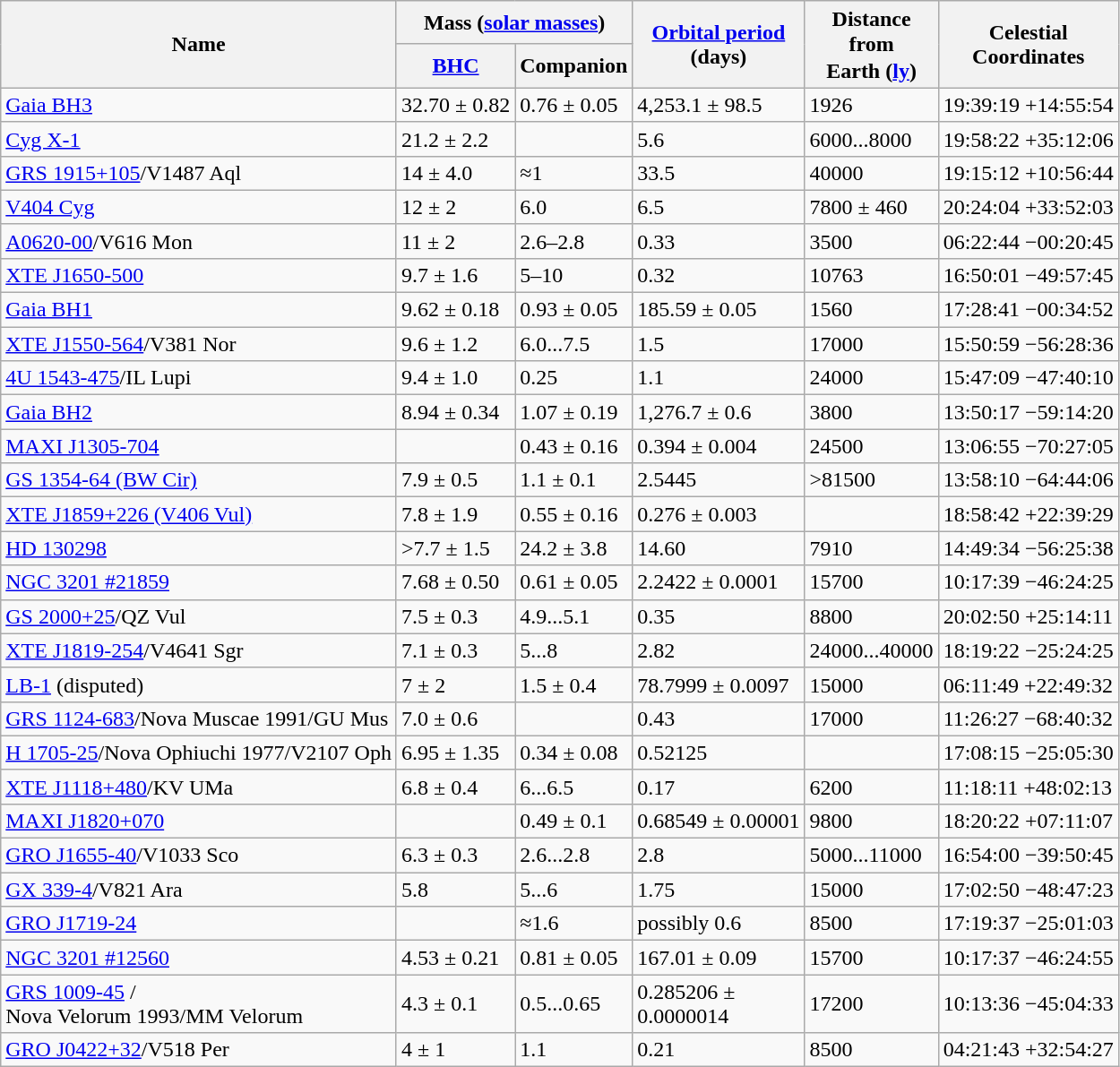<table class="wikitable sortable sticky-header-multi">
<tr>
<th rowspan="2">Name</th>
<th colspan="2">Mass (<a href='#'>solar masses</a>)</th>
<th rowspan="2"><a href='#'>Orbital period</a><br>(days)</th>
<th rowspan="2" style="line-height:120%">Distance<br>from<br>Earth (<a href='#'>ly</a>)</th>
<th rowspan="2">Celestial<br>Coordinates</th>
</tr>
<tr>
<th><a href='#'>BHC</a></th>
<th>Companion</th>
</tr>
<tr>
<td><a href='#'>Gaia BH3</a></td>
<td>32.70 ± 0.82</td>
<td>0.76 ± 0.05</td>
<td>4,253.1 ± 98.5</td>
<td>1926</td>
<td>19:39:19 +14:55:54</td>
</tr>
<tr>
<td><a href='#'>Cyg X-1</a></td>
<td>21.2 ± 2.2</td>
<td></td>
<td>5.6</td>
<td>6000...8000</td>
<td>19:58:22 +35:12:06</td>
</tr>
<tr>
<td><a href='#'>GRS 1915+105</a>/V1487 Aql</td>
<td>14 ± 4.0</td>
<td>≈1</td>
<td>33.5</td>
<td>40000</td>
<td>19:15:12 +10:56:44</td>
</tr>
<tr>
<td><a href='#'>V404 Cyg</a></td>
<td>12 ± 2</td>
<td>6.0</td>
<td>6.5</td>
<td>7800 ± 460</td>
<td>20:24:04 +33:52:03</td>
</tr>
<tr>
<td><a href='#'>A0620-00</a>/V616 Mon</td>
<td>11 ± 2</td>
<td>2.6–2.8</td>
<td>0.33</td>
<td>3500</td>
<td>06:22:44 −00:20:45</td>
</tr>
<tr>
<td><a href='#'>XTE J1650-500</a></td>
<td>9.7 ± 1.6</td>
<td>5–10</td>
<td>0.32</td>
<td>10763</td>
<td>16:50:01 −49:57:45</td>
</tr>
<tr>
<td><a href='#'>Gaia BH1</a></td>
<td>9.62 ± 0.18</td>
<td>0.93 ± 0.05</td>
<td>185.59 ± 0.05</td>
<td>1560</td>
<td>17:28:41 −00:34:52</td>
</tr>
<tr>
<td><a href='#'>XTE J1550-564</a>/V381 Nor</td>
<td>9.6 ± 1.2</td>
<td>6.0...7.5</td>
<td>1.5</td>
<td>17000</td>
<td>15:50:59 −56:28:36</td>
</tr>
<tr>
<td><a href='#'>4U 1543-475</a>/IL Lupi</td>
<td>9.4 ± 1.0</td>
<td>0.25</td>
<td>1.1</td>
<td>24000</td>
<td>15:47:09 −47:40:10</td>
</tr>
<tr>
<td><a href='#'>Gaia BH2</a></td>
<td>8.94 ± 0.34</td>
<td>1.07 ± 0.19</td>
<td>1,276.7 ± 0.6</td>
<td>3800</td>
<td>13:50:17 −59:14:20</td>
</tr>
<tr>
<td><a href='#'>MAXI J1305-704</a></td>
<td></td>
<td>0.43 ± 0.16</td>
<td>0.394 ± 0.004</td>
<td>24500</td>
<td>13:06:55 −70:27:05</td>
</tr>
<tr>
<td><a href='#'>GS 1354-64 (BW Cir)</a></td>
<td>7.9 ± 0.5</td>
<td>1.1 ± 0.1</td>
<td>2.5445</td>
<td>>81500</td>
<td>13:58:10 −64:44:06</td>
</tr>
<tr>
<td><a href='#'>XTE J1859+226 (V406 Vul)</a></td>
<td>7.8 ± 1.9</td>
<td>0.55 ± 0.16</td>
<td>0.276 ± 0.003</td>
<td></td>
<td>18:58:42 +22:39:29</td>
</tr>
<tr>
<td><a href='#'>HD 130298</a></td>
<td>>7.7 ± 1.5</td>
<td>24.2 ± 3.8</td>
<td>14.60</td>
<td>7910</td>
<td>14:49:34 −56:25:38</td>
</tr>
<tr>
<td><a href='#'>NGC 3201 #21859</a></td>
<td>7.68 ± 0.50</td>
<td>0.61 ± 0.05</td>
<td>2.2422 ± 0.0001</td>
<td>15700</td>
<td>10:17:39 −46:24:25</td>
</tr>
<tr>
<td><a href='#'>GS 2000+25</a>/QZ Vul</td>
<td>7.5 ± 0.3</td>
<td>4.9...5.1</td>
<td>0.35</td>
<td>8800</td>
<td>20:02:50 +25:14:11</td>
</tr>
<tr>
<td><a href='#'>XTE J1819-254</a>/V4641 Sgr</td>
<td>7.1 ± 0.3</td>
<td>5...8</td>
<td>2.82</td>
<td>24000...40000</td>
<td>18:19:22 −25:24:25</td>
</tr>
<tr>
<td><a href='#'>LB-1</a> (disputed)</td>
<td>7 ± 2</td>
<td>1.5 ± 0.4</td>
<td>78.7999 ± 0.0097</td>
<td>15000</td>
<td>06:11:49 +22:49:32</td>
</tr>
<tr>
<td><a href='#'>GRS 1124-683</a>/Nova Muscae 1991/GU Mus</td>
<td>7.0 ± 0.6</td>
<td></td>
<td>0.43</td>
<td>17000</td>
<td>11:26:27 −68:40:32</td>
</tr>
<tr>
<td><a href='#'>H 1705-25</a>/Nova Ophiuchi 1977/V2107 Oph</td>
<td>6.95 ± 1.35</td>
<td>0.34 ± 0.08</td>
<td>0.52125</td>
<td></td>
<td>17:08:15 −25:05:30</td>
</tr>
<tr>
<td><a href='#'>XTE J1118+480</a>/KV UMa</td>
<td>6.8 ± 0.4</td>
<td>6...6.5</td>
<td>0.17</td>
<td>6200</td>
<td>11:18:11 +48:02:13</td>
</tr>
<tr>
<td><a href='#'>MAXI J1820+070</a></td>
<td></td>
<td>0.49 ± 0.1</td>
<td>0.68549 ± 0.00001</td>
<td>9800</td>
<td>18:20:22 +07:11:07</td>
</tr>
<tr>
<td><a href='#'>GRO J1655-40</a>/V1033 Sco</td>
<td>6.3 ± 0.3</td>
<td>2.6...2.8</td>
<td>2.8</td>
<td>5000...11000</td>
<td>16:54:00 −39:50:45</td>
</tr>
<tr>
<td><a href='#'>GX 339-4</a>/V821 Ara</td>
<td>5.8</td>
<td>5...6</td>
<td>1.75</td>
<td>15000</td>
<td>17:02:50 −48:47:23</td>
</tr>
<tr>
<td><a href='#'>GRO J1719-24</a></td>
<td></td>
<td>≈1.6</td>
<td>possibly 0.6</td>
<td>8500</td>
<td>17:19:37 −25:01:03</td>
</tr>
<tr>
<td><a href='#'>NGC 3201 #12560</a></td>
<td>4.53 ± 0.21</td>
<td>0.81 ± 0.05</td>
<td>167.01 ± 0.09</td>
<td>15700</td>
<td>10:17:37 −46:24:55</td>
</tr>
<tr>
<td><a href='#'>GRS 1009-45</a> /<br>Nova Velorum 1993/MM Velorum</td>
<td>4.3 ± 0.1</td>
<td>0.5...0.65</td>
<td>0.285206 ±<br>0.0000014</td>
<td>17200</td>
<td>10:13:36 −45:04:33</td>
</tr>
<tr>
<td><a href='#'>GRO J0422+32</a>/V518 Per</td>
<td>4 ± 1</td>
<td>1.1</td>
<td>0.21</td>
<td>8500</td>
<td>04:21:43 +32:54:27</td>
</tr>
</table>
